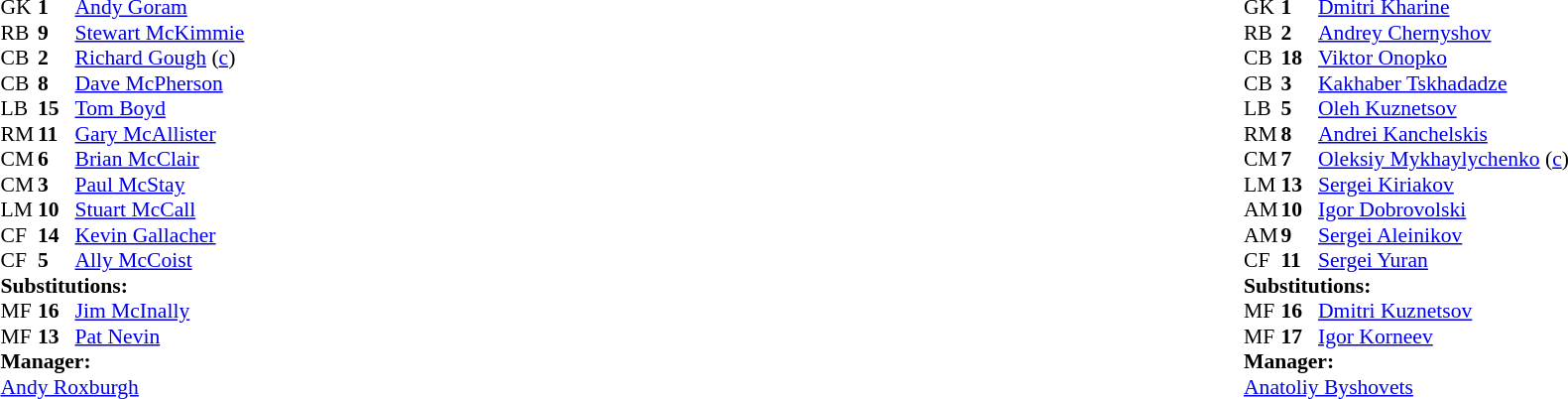<table style="width:100%;">
<tr>
<td style="vertical-align:top; width:40%;"><br><table style="font-size:90%" cellspacing="0" cellpadding="0">
<tr>
<th width="25"></th>
<th width="25"></th>
</tr>
<tr>
<td>GK</td>
<td><strong>1</strong></td>
<td><a href='#'>Andy Goram</a></td>
</tr>
<tr>
<td>RB</td>
<td><strong>9</strong></td>
<td><a href='#'>Stewart McKimmie</a></td>
</tr>
<tr>
<td>CB</td>
<td><strong>2</strong></td>
<td><a href='#'>Richard Gough</a> (<a href='#'>c</a>)</td>
</tr>
<tr>
<td>CB</td>
<td><strong>8</strong></td>
<td><a href='#'>Dave McPherson</a></td>
</tr>
<tr>
<td>LB</td>
<td><strong>15</strong></td>
<td><a href='#'>Tom Boyd</a></td>
</tr>
<tr>
<td>RM</td>
<td><strong>11</strong></td>
<td><a href='#'>Gary McAllister</a></td>
</tr>
<tr>
<td>CM</td>
<td><strong>6</strong></td>
<td><a href='#'>Brian McClair</a></td>
<td></td>
<td></td>
</tr>
<tr>
<td>CM</td>
<td><strong>3</strong></td>
<td><a href='#'>Paul McStay</a></td>
</tr>
<tr>
<td>LM</td>
<td><strong>10</strong></td>
<td><a href='#'>Stuart McCall</a></td>
<td></td>
</tr>
<tr>
<td>CF</td>
<td><strong>14</strong></td>
<td><a href='#'>Kevin Gallacher</a></td>
<td></td>
<td></td>
</tr>
<tr>
<td>CF</td>
<td><strong>5</strong></td>
<td><a href='#'>Ally McCoist</a></td>
</tr>
<tr>
<td colspan=3><strong>Substitutions:</strong></td>
</tr>
<tr>
<td>MF</td>
<td><strong>16</strong></td>
<td><a href='#'>Jim McInally</a></td>
<td></td>
<td></td>
</tr>
<tr>
<td>MF</td>
<td><strong>13</strong></td>
<td><a href='#'>Pat Nevin</a></td>
<td></td>
<td></td>
</tr>
<tr>
<td colspan=3><strong>Manager:</strong></td>
</tr>
<tr>
<td colspan=3><a href='#'>Andy Roxburgh</a></td>
</tr>
</table>
</td>
<td valign="top"></td>
<td style="vertical-align:top; width:50%;"><br><table style="font-size:90%; margin:auto;" cellspacing="0" cellpadding="0">
<tr>
<th width=25></th>
<th width=25></th>
</tr>
<tr>
<td>GK</td>
<td><strong>1</strong></td>
<td><a href='#'>Dmitri Kharine</a></td>
</tr>
<tr>
<td>RB</td>
<td><strong>2</strong></td>
<td><a href='#'>Andrey Chernyshov</a></td>
<td></td>
</tr>
<tr>
<td>CB</td>
<td><strong>18</strong></td>
<td><a href='#'>Viktor Onopko</a></td>
</tr>
<tr>
<td>CB</td>
<td><strong>3</strong></td>
<td><a href='#'>Kakhaber Tskhadadze</a></td>
</tr>
<tr>
<td>LB</td>
<td><strong>5</strong></td>
<td><a href='#'>Oleh Kuznetsov</a></td>
</tr>
<tr>
<td>RM</td>
<td><strong>8</strong></td>
<td><a href='#'>Andrei Kanchelskis</a></td>
</tr>
<tr>
<td>CM</td>
<td><strong>7</strong></td>
<td><a href='#'>Oleksiy Mykhaylychenko</a> (<a href='#'>c</a>)</td>
<td></td>
</tr>
<tr>
<td>LM</td>
<td><strong>13</strong></td>
<td><a href='#'>Sergei Kiriakov</a></td>
<td></td>
<td></td>
</tr>
<tr>
<td>AM</td>
<td><strong>10</strong></td>
<td><a href='#'>Igor Dobrovolski</a></td>
</tr>
<tr>
<td>AM</td>
<td><strong>9</strong></td>
<td><a href='#'>Sergei Aleinikov</a></td>
<td></td>
<td></td>
</tr>
<tr>
<td>CF</td>
<td><strong>11</strong></td>
<td><a href='#'>Sergei Yuran</a></td>
</tr>
<tr>
<td colspan=3><strong>Substitutions:</strong></td>
</tr>
<tr>
<td>MF</td>
<td><strong>16</strong></td>
<td><a href='#'>Dmitri Kuznetsov</a></td>
<td></td>
<td></td>
</tr>
<tr>
<td>MF</td>
<td><strong>17</strong></td>
<td><a href='#'>Igor Korneev</a></td>
<td></td>
<td></td>
</tr>
<tr>
<td colspan=3><strong>Manager:</strong></td>
</tr>
<tr>
<td colspan=3><a href='#'>Anatoliy Byshovets</a></td>
</tr>
</table>
</td>
</tr>
</table>
